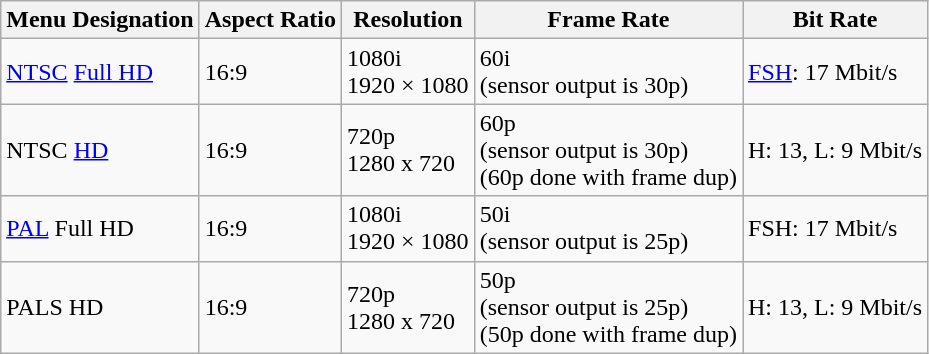<table class="wikitable plainlinks">
<tr>
<th>Menu Designation</th>
<th>Aspect Ratio</th>
<th>Resolution</th>
<th>Frame Rate</th>
<th>Bit Rate</th>
</tr>
<tr>
<td><a href='#'>NTSC</a> <a href='#'>Full HD</a></td>
<td>16:9</td>
<td>1080i<br>1920 × 1080</td>
<td>60i<br>(sensor output is 30p)</td>
<td><a href='#'>FSH</a>: 17 Mbit/s</td>
</tr>
<tr>
<td>NTSC <a href='#'>HD</a></td>
<td>16:9</td>
<td>720p<br>1280 x 720</td>
<td>60p<br>(sensor output is 30p)<br>
(60p done with frame dup)</td>
<td>H: 13, L: 9 Mbit/s</td>
</tr>
<tr>
<td><a href='#'>PAL</a> Full HD</td>
<td>16:9</td>
<td>1080i<br>1920 × 1080</td>
<td>50i<br>(sensor output is 25p)</td>
<td>FSH: 17 Mbit/s</td>
</tr>
<tr>
<td>PALS HD</td>
<td>16:9</td>
<td>720p<br>1280 x 720</td>
<td>50p<br>(sensor output is 25p)<br>
(50p done with frame dup)</td>
<td>H: 13, L: 9 Mbit/s</td>
</tr>
</table>
